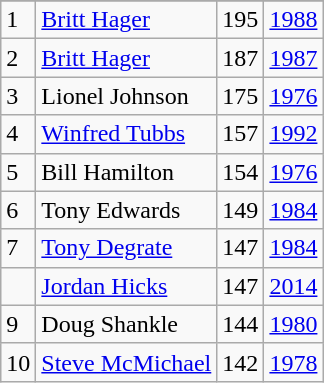<table class="wikitable">
<tr>
</tr>
<tr>
<td>1</td>
<td><a href='#'>Britt Hager</a></td>
<td>195</td>
<td><a href='#'>1988</a></td>
</tr>
<tr>
<td>2</td>
<td><a href='#'>Britt Hager</a></td>
<td>187</td>
<td><a href='#'>1987</a></td>
</tr>
<tr>
<td>3</td>
<td>Lionel Johnson</td>
<td>175</td>
<td><a href='#'>1976</a></td>
</tr>
<tr>
<td>4</td>
<td><a href='#'>Winfred Tubbs</a></td>
<td>157</td>
<td><a href='#'>1992</a></td>
</tr>
<tr>
<td>5</td>
<td>Bill Hamilton</td>
<td>154</td>
<td><a href='#'>1976</a></td>
</tr>
<tr>
<td>6</td>
<td>Tony Edwards</td>
<td>149</td>
<td><a href='#'>1984</a></td>
</tr>
<tr>
<td>7</td>
<td><a href='#'>Tony Degrate</a></td>
<td>147</td>
<td><a href='#'>1984</a></td>
</tr>
<tr>
<td></td>
<td><a href='#'>Jordan Hicks</a></td>
<td>147</td>
<td><a href='#'>2014</a></td>
</tr>
<tr>
<td>9</td>
<td>Doug Shankle</td>
<td>144</td>
<td><a href='#'>1980</a></td>
</tr>
<tr>
<td>10</td>
<td><a href='#'>Steve McMichael</a></td>
<td>142</td>
<td><a href='#'>1978</a></td>
</tr>
</table>
